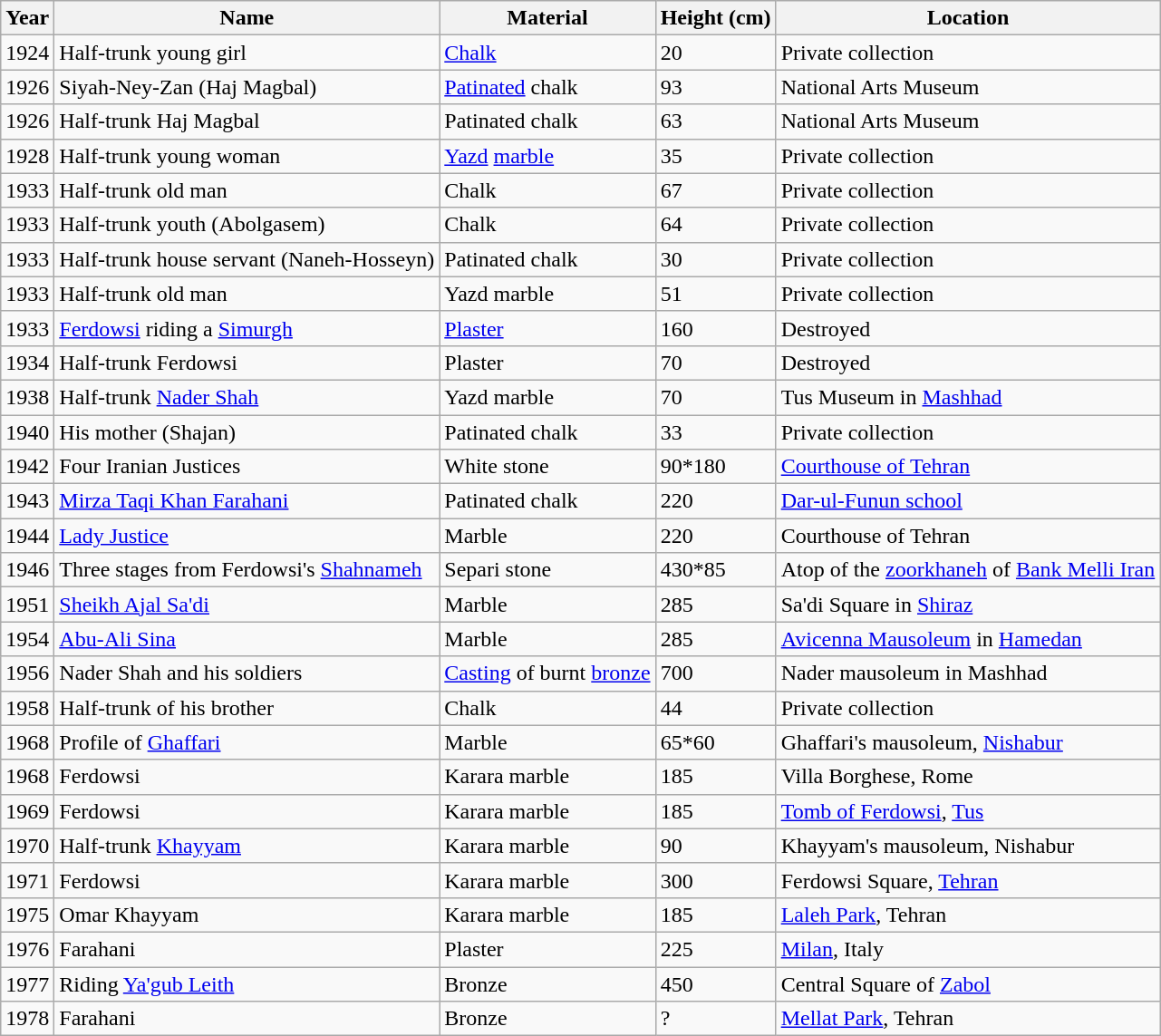<table class="wikitable sortable">
<tr>
<th>Year</th>
<th>Name</th>
<th>Material</th>
<th>Height (cm)</th>
<th>Location</th>
</tr>
<tr>
<td>1924</td>
<td>Half-trunk young girl</td>
<td><a href='#'>Chalk</a></td>
<td>20</td>
<td>Private collection</td>
</tr>
<tr>
<td>1926</td>
<td>Siyah-Ney-Zan (Haj Magbal)</td>
<td><a href='#'>Patinated</a> chalk</td>
<td>93</td>
<td>National Arts Museum</td>
</tr>
<tr>
<td>1926</td>
<td>Half-trunk Haj Magbal</td>
<td>Patinated chalk</td>
<td>63</td>
<td>National Arts Museum</td>
</tr>
<tr>
<td>1928</td>
<td>Half-trunk young woman</td>
<td><a href='#'>Yazd</a> <a href='#'>marble</a></td>
<td>35</td>
<td>Private collection</td>
</tr>
<tr>
<td>1933</td>
<td>Half-trunk old man</td>
<td>Chalk</td>
<td>67</td>
<td>Private collection</td>
</tr>
<tr>
<td>1933</td>
<td>Half-trunk youth (Abolgasem)</td>
<td>Chalk</td>
<td>64</td>
<td>Private collection</td>
</tr>
<tr>
<td>1933</td>
<td>Half-trunk house servant (Naneh-Hosseyn)</td>
<td>Patinated chalk</td>
<td>30</td>
<td>Private collection</td>
</tr>
<tr>
<td>1933</td>
<td>Half-trunk old man</td>
<td>Yazd marble</td>
<td>51</td>
<td>Private collection</td>
</tr>
<tr>
<td>1933</td>
<td><a href='#'>Ferdowsi</a> riding a <a href='#'>Simurgh</a></td>
<td><a href='#'>Plaster</a></td>
<td>160</td>
<td>Destroyed</td>
</tr>
<tr>
<td>1934</td>
<td>Half-trunk Ferdowsi</td>
<td>Plaster</td>
<td>70</td>
<td>Destroyed</td>
</tr>
<tr>
<td>1938</td>
<td>Half-trunk <a href='#'>Nader Shah</a></td>
<td>Yazd marble</td>
<td>70</td>
<td>Tus Museum in <a href='#'>Mashhad</a></td>
</tr>
<tr>
<td>1940</td>
<td>His mother (Shajan)</td>
<td>Patinated chalk</td>
<td>33</td>
<td>Private collection</td>
</tr>
<tr>
<td>1942</td>
<td>Four Iranian Justices</td>
<td>White stone</td>
<td>90*180</td>
<td><a href='#'>Courthouse of Tehran</a></td>
</tr>
<tr>
<td>1943</td>
<td><a href='#'>Mirza Taqi Khan Farahani</a></td>
<td>Patinated chalk</td>
<td>220</td>
<td><a href='#'>Dar-ul-Funun school</a></td>
</tr>
<tr>
<td>1944</td>
<td><a href='#'>Lady Justice</a></td>
<td>Marble</td>
<td>220</td>
<td>Courthouse of Tehran</td>
</tr>
<tr>
<td>1946</td>
<td>Three stages from Ferdowsi's <a href='#'>Shahnameh</a></td>
<td>Separi stone</td>
<td>430*85</td>
<td>Atop of the <a href='#'>zoorkhaneh</a> of <a href='#'>Bank Melli Iran</a></td>
</tr>
<tr>
<td>1951</td>
<td><a href='#'>Sheikh Ajal Sa'di</a></td>
<td>Marble</td>
<td>285</td>
<td>Sa'di Square in <a href='#'>Shiraz</a></td>
</tr>
<tr>
<td>1954</td>
<td><a href='#'>Abu-Ali Sina</a></td>
<td>Marble</td>
<td>285</td>
<td><a href='#'>Avicenna Mausoleum</a> in <a href='#'>Hamedan</a></td>
</tr>
<tr>
<td>1956</td>
<td>Nader Shah and his soldiers</td>
<td><a href='#'>Casting</a> of burnt <a href='#'>bronze</a></td>
<td>700</td>
<td>Nader mausoleum in Mashhad</td>
</tr>
<tr>
<td>1958</td>
<td>Half-trunk of his brother</td>
<td>Chalk</td>
<td>44</td>
<td>Private collection</td>
</tr>
<tr>
<td>1968</td>
<td>Profile of <a href='#'>Ghaffari</a></td>
<td>Marble</td>
<td>65*60</td>
<td>Ghaffari's mausoleum, <a href='#'>Nishabur</a></td>
</tr>
<tr>
<td>1968</td>
<td>Ferdowsi</td>
<td>Karara marble</td>
<td>185</td>
<td>Villa Borghese, Rome</td>
</tr>
<tr>
<td>1969</td>
<td>Ferdowsi</td>
<td>Karara marble</td>
<td>185</td>
<td><a href='#'>Tomb of Ferdowsi</a>, <a href='#'>Tus</a></td>
</tr>
<tr>
<td>1970</td>
<td>Half-trunk <a href='#'>Khayyam</a></td>
<td>Karara marble</td>
<td>90</td>
<td>Khayyam's mausoleum, Nishabur</td>
</tr>
<tr>
<td>1971</td>
<td>Ferdowsi</td>
<td>Karara marble</td>
<td>300</td>
<td>Ferdowsi Square, <a href='#'>Tehran</a></td>
</tr>
<tr>
<td>1975</td>
<td>Omar Khayyam</td>
<td>Karara marble</td>
<td>185</td>
<td><a href='#'>Laleh Park</a>, Tehran</td>
</tr>
<tr>
<td>1976</td>
<td>Farahani</td>
<td>Plaster</td>
<td>225</td>
<td><a href='#'>Milan</a>, Italy</td>
</tr>
<tr>
<td>1977</td>
<td>Riding <a href='#'>Ya'gub Leith</a></td>
<td>Bronze</td>
<td>450</td>
<td>Central Square of <a href='#'>Zabol</a></td>
</tr>
<tr>
<td>1978</td>
<td>Farahani</td>
<td>Bronze</td>
<td>?</td>
<td><a href='#'>Mellat Park</a>, Tehran</td>
</tr>
</table>
